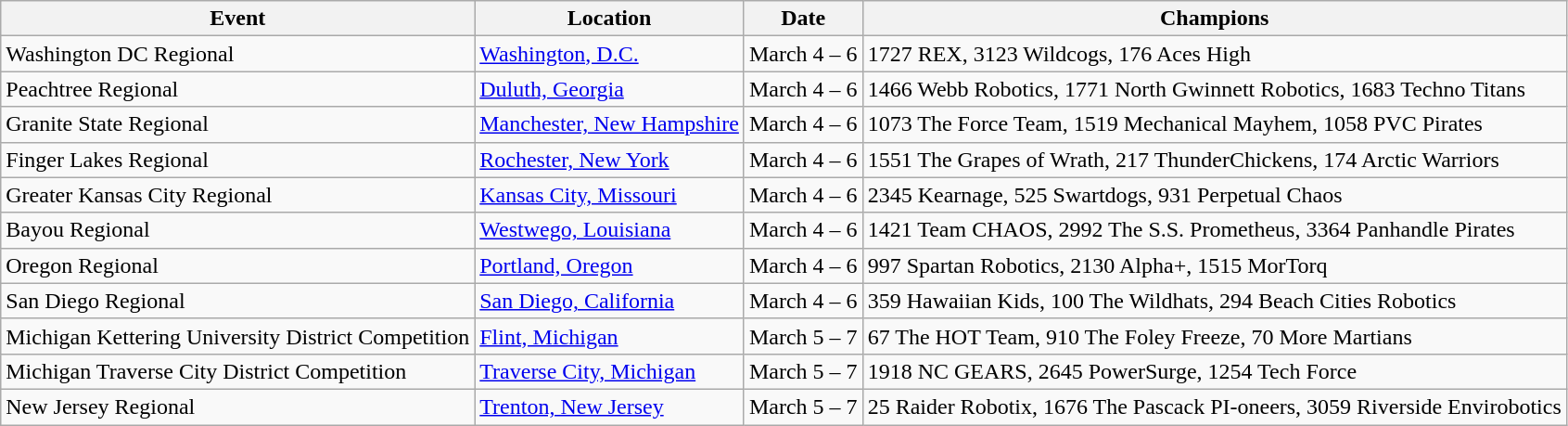<table class="wikitable">
<tr>
<th>Event</th>
<th>Location</th>
<th>Date</th>
<th>Champions</th>
</tr>
<tr>
<td>Washington DC Regional</td>
<td><a href='#'>Washington, D.C.</a></td>
<td>March 4 – 6</td>
<td>1727 REX, 3123 Wildcogs, 176 Aces High</td>
</tr>
<tr>
<td>Peachtree Regional</td>
<td><a href='#'>Duluth, Georgia</a></td>
<td>March 4 – 6</td>
<td>1466 Webb Robotics, 1771 North Gwinnett Robotics, 1683 Techno Titans</td>
</tr>
<tr>
<td>Granite State Regional</td>
<td><a href='#'>Manchester, New Hampshire</a></td>
<td>March 4 – 6</td>
<td>1073 The Force Team, 1519 Mechanical Mayhem, 1058 PVC Pirates</td>
</tr>
<tr>
<td>Finger Lakes Regional</td>
<td><a href='#'>Rochester, New York</a></td>
<td>March 4 – 6</td>
<td>1551 The Grapes of Wrath, 217 ThunderChickens, 174 Arctic Warriors</td>
</tr>
<tr>
<td>Greater Kansas City Regional</td>
<td><a href='#'>Kansas City, Missouri</a></td>
<td>March 4 – 6</td>
<td>2345 Kearnage, 525 Swartdogs, 931 Perpetual Chaos</td>
</tr>
<tr>
<td>Bayou Regional</td>
<td><a href='#'>Westwego, Louisiana</a></td>
<td>March 4 – 6</td>
<td>1421 Team CHAOS, 2992 The S.S. Prometheus, 3364 Panhandle Pirates</td>
</tr>
<tr>
<td>Oregon Regional</td>
<td><a href='#'>Portland, Oregon</a></td>
<td>March 4 – 6</td>
<td>997 Spartan Robotics, 2130 Alpha+, 1515 MorTorq</td>
</tr>
<tr>
<td>San Diego Regional</td>
<td><a href='#'>San Diego, California</a></td>
<td>March 4 – 6</td>
<td>359 Hawaiian Kids, 100 The Wildhats, 294 Beach Cities Robotics</td>
</tr>
<tr>
<td>Michigan Kettering University District Competition</td>
<td><a href='#'>Flint, Michigan</a></td>
<td>March 5 – 7</td>
<td>67 The HOT Team, 910 The Foley Freeze, 70 More Martians</td>
</tr>
<tr>
<td>Michigan Traverse City District Competition</td>
<td><a href='#'>Traverse City, Michigan</a></td>
<td>March 5 – 7</td>
<td>1918 NC GEARS, 2645 PowerSurge, 1254 Tech Force</td>
</tr>
<tr>
<td>New Jersey Regional</td>
<td><a href='#'>Trenton, New Jersey</a></td>
<td>March 5 – 7</td>
<td>25 Raider Robotix, 1676 The Pascack PI-oneers, 3059 Riverside Envirobotics</td>
</tr>
</table>
